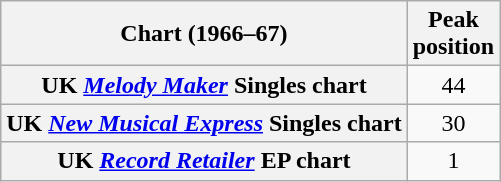<table class="wikitable plainrowheaders sortable">
<tr>
<th scope="col">Chart (1966–67)</th>
<th scope="col">Peak<br>position</th>
</tr>
<tr>
<th scope="row">UK <em><a href='#'>Melody Maker</a></em> Singles chart</th>
<td align="center">44</td>
</tr>
<tr>
<th scope="row">UK <a href='#'><em>New Musical Express</em></a> Singles chart</th>
<td align="center">30</td>
</tr>
<tr>
<th scope="row">UK <em><a href='#'>Record Retailer</a></em> EP chart</th>
<td align="center">1</td>
</tr>
</table>
